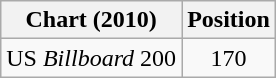<table class="wikitable">
<tr>
<th>Chart (2010)</th>
<th>Position</th>
</tr>
<tr>
<td>US <em>Billboard</em> 200</td>
<td align="center">170</td>
</tr>
</table>
